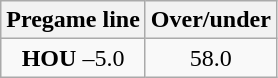<table class="wikitable">
<tr align="center">
<th style=>Pregame line</th>
<th style=>Over/under</th>
</tr>
<tr align="center">
<td><strong>HOU</strong> –5.0</td>
<td>58.0</td>
</tr>
</table>
